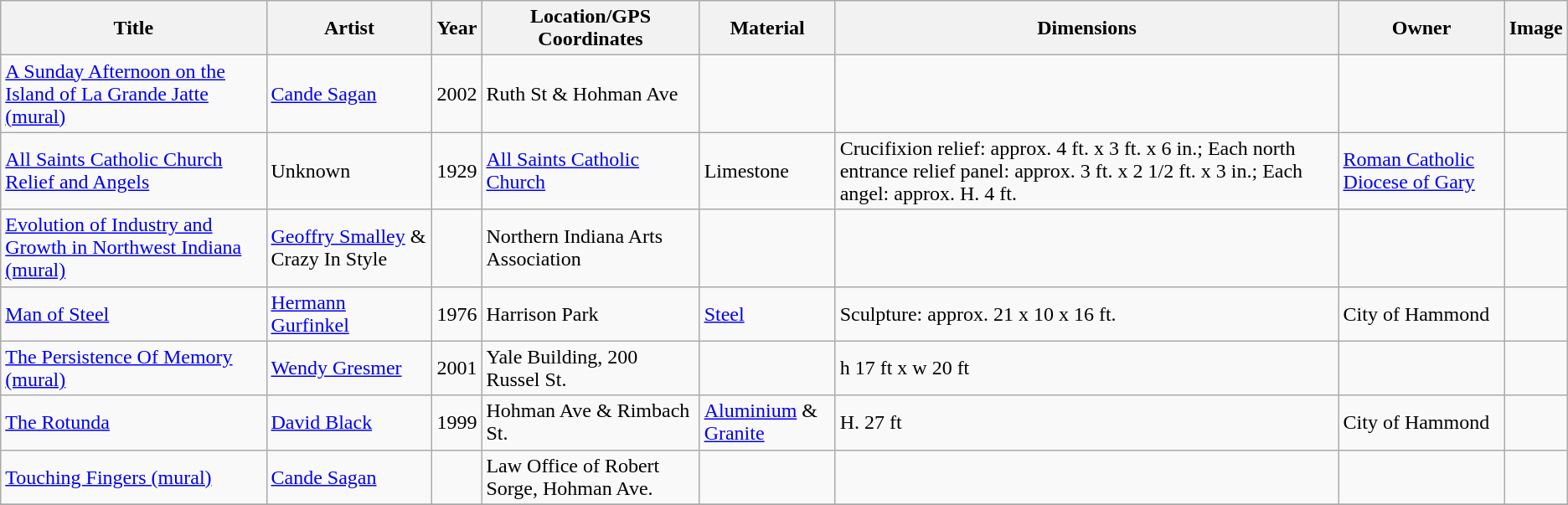<table class="wikitable sortable">
<tr>
<th>Title</th>
<th>Artist</th>
<th>Year</th>
<th>Location/GPS Coordinates</th>
<th>Material</th>
<th>Dimensions</th>
<th>Owner</th>
<th>Image</th>
</tr>
<tr>
<td><a href='#'>A Sunday Afternoon on the Island of La Grande Jatte (mural)</a></td>
<td><a href='#'>Cande Sagan</a></td>
<td>2002</td>
<td>Ruth St & Hohman Ave </td>
<td></td>
<td></td>
<td></td>
<td></td>
</tr>
<tr>
<td><a href='#'>All Saints Catholic Church Relief and Angels</a></td>
<td>Unknown</td>
<td>1929</td>
<td><a href='#'>All Saints Catholic Church</a> </td>
<td>Limestone</td>
<td>Crucifixion relief: approx. 4 ft. x 3 ft. x 6 in.; Each north entrance relief panel: approx. 3 ft. x 2 1/2 ft. x 3 in.; Each angel: approx. H. 4 ft.</td>
<td><a href='#'>Roman Catholic Diocese of Gary</a></td>
<td></td>
</tr>
<tr>
<td><a href='#'>Evolution of Industry and Growth in Northwest Indiana (mural)</a></td>
<td><a href='#'>Geoffry Smalley</a> & Crazy In Style</td>
<td></td>
<td>Northern Indiana Arts Association</td>
<td></td>
<td></td>
<td></td>
<td></td>
</tr>
<tr>
<td><a href='#'>Man of Steel</a></td>
<td><a href='#'>Hermann Gurfinkel</a></td>
<td>1976</td>
<td>Harrison Park </td>
<td><a href='#'>Steel</a></td>
<td>Sculpture: approx. 21 x 10 x 16 ft.</td>
<td>City of Hammond</td>
<td></td>
</tr>
<tr>
<td><a href='#'>The Persistence Of Memory (mural)</a></td>
<td><a href='#'>Wendy Gresmer</a></td>
<td>2001</td>
<td>Yale Building, 200 Russel St.</td>
<td></td>
<td>h 17 ft x w 20 ft</td>
<td></td>
<td></td>
</tr>
<tr>
<td><a href='#'>The Rotunda</a></td>
<td><a href='#'>David Black</a></td>
<td>1999</td>
<td>Hohman Ave & Rimbach St. </td>
<td><a href='#'>Aluminium</a> & <a href='#'>Granite</a></td>
<td>H. 27 ft</td>
<td>City of Hammond</td>
<td></td>
</tr>
<tr>
<td><a href='#'>Touching Fingers (mural)</a></td>
<td><a href='#'>Cande Sagan</a></td>
<td></td>
<td>Law Office of Robert Sorge, Hohman Ave.</td>
<td></td>
<td></td>
<td></td>
<td></td>
</tr>
<tr>
</tr>
</table>
